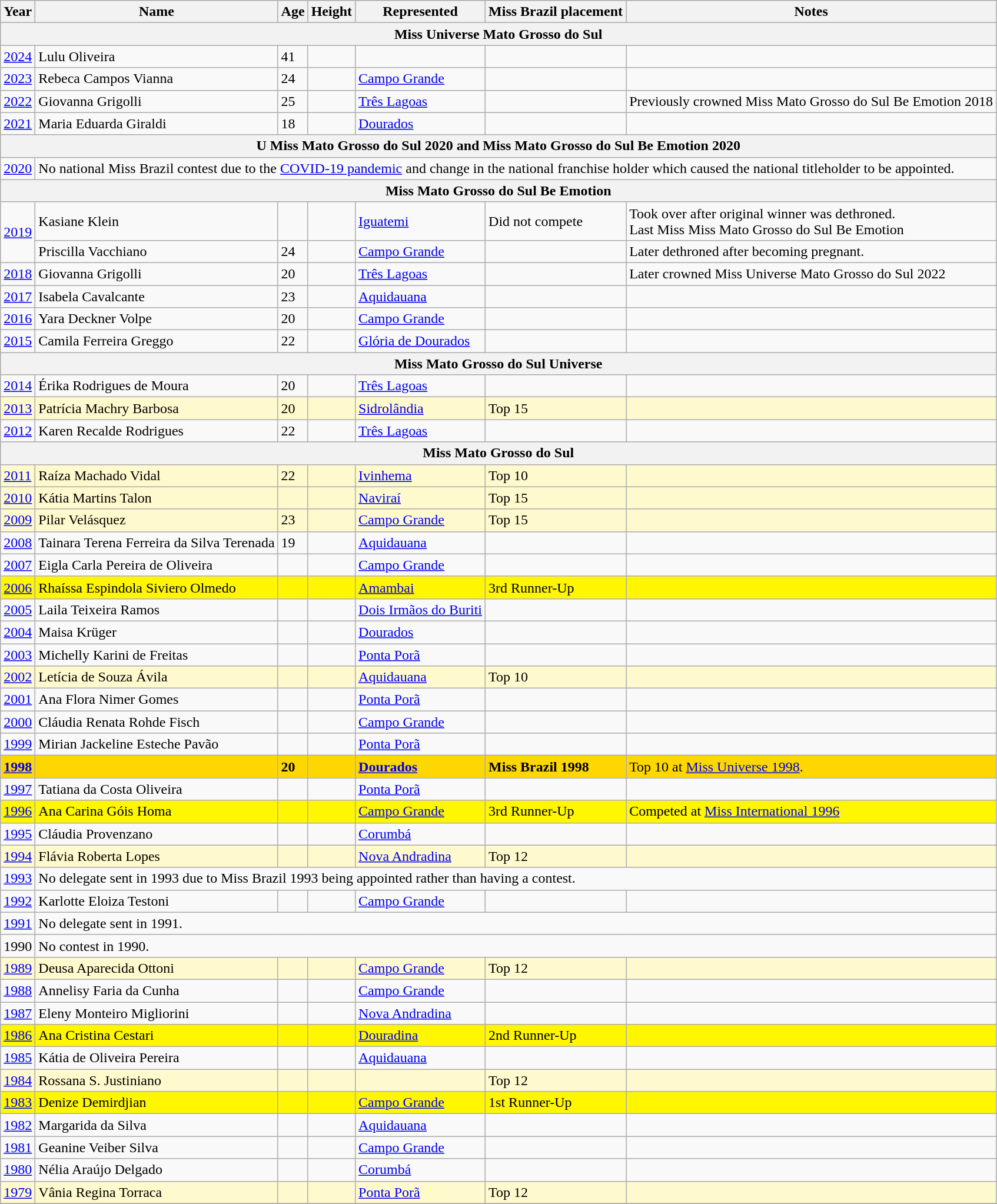<table class="wikitable sortable">
<tr>
<th>Year</th>
<th>Name</th>
<th>Age</th>
<th>Height</th>
<th>Represented</th>
<th>Miss Brazil placement</th>
<th>Notes</th>
</tr>
<tr>
<th colspan=7>Miss Universe Mato Grosso do Sul</th>
</tr>
<tr>
<td><a href='#'>2024</a></td>
<td>Lulu Oliveira</td>
<td>41</td>
<td></td>
<td></td>
<td></td>
<td></td>
</tr>
<tr>
<td><a href='#'>2023</a></td>
<td>Rebeca Campos Vianna</td>
<td>24</td>
<td></td>
<td><a href='#'>Campo Grande</a></td>
<td></td>
<td></td>
</tr>
<tr>
<td><a href='#'>2022</a></td>
<td>Giovanna Grigolli</td>
<td>25</td>
<td></td>
<td><a href='#'>Três Lagoas</a></td>
<td></td>
<td>Previously crowned Miss Mato Grosso do Sul Be Emotion 2018</td>
</tr>
<tr>
<td><a href='#'>2021</a></td>
<td>Maria Eduarda Giraldi</td>
<td>18</td>
<td></td>
<td><a href='#'>Dourados</a></td>
<td></td>
<td></td>
</tr>
<tr>
<th colspan=7>U Miss Mato Grosso do Sul 2020 and Miss Mato Grosso do Sul Be Emotion 2020</th>
</tr>
<tr>
<td><a href='#'>2020</a></td>
<td colspan=6>No national Miss Brazil contest due to the <a href='#'>COVID-19 pandemic</a> and change in the national franchise holder which caused the national titleholder to be appointed.</td>
</tr>
<tr>
<th colspan=7>Miss Mato Grosso do Sul Be Emotion</th>
</tr>
<tr>
<td rowspan=2><a href='#'>2019</a></td>
<td>Kasiane Klein</td>
<td></td>
<td></td>
<td><a href='#'>Iguatemi</a></td>
<td>Did not compete</td>
<td>Took over after original winner was dethroned.<br>Last Miss Miss Mato Grosso do Sul Be Emotion</td>
</tr>
<tr>
<td>Priscilla Vacchiano</td>
<td>24</td>
<td></td>
<td><a href='#'>Campo Grande</a></td>
<td></td>
<td>Later dethroned after becoming pregnant.</td>
</tr>
<tr>
<td><a href='#'>2018</a></td>
<td>Giovanna Grigolli</td>
<td>20</td>
<td></td>
<td><a href='#'>Três Lagoas</a></td>
<td></td>
<td>Later crowned Miss Universe Mato Grosso do Sul 2022</td>
</tr>
<tr>
<td><a href='#'>2017</a></td>
<td>Isabela Cavalcante</td>
<td>23</td>
<td></td>
<td><a href='#'>Aquidauana</a></td>
<td></td>
<td></td>
</tr>
<tr>
<td><a href='#'>2016</a></td>
<td>Yara Deckner Volpe</td>
<td>20</td>
<td></td>
<td><a href='#'>Campo Grande</a></td>
<td></td>
<td></td>
</tr>
<tr>
<td><a href='#'>2015</a></td>
<td>Camila Ferreira Greggo</td>
<td>22</td>
<td></td>
<td><a href='#'>Glória de Dourados</a></td>
<td></td>
<td></td>
</tr>
<tr>
<th colspan=7>Miss Mato Grosso do Sul Universe</th>
</tr>
<tr>
<td><a href='#'>2014</a></td>
<td>Érika Rodrigues de Moura</td>
<td>20</td>
<td></td>
<td><a href='#'>Três Lagoas</a></td>
<td></td>
<td></td>
</tr>
<tr bgcolor="#FFFACD">
<td><a href='#'>2013</a></td>
<td>Patrícia Machry Barbosa</td>
<td>20</td>
<td></td>
<td><a href='#'>Sidrolândia</a></td>
<td>Top 15</td>
<td></td>
</tr>
<tr>
<td><a href='#'>2012</a></td>
<td>Karen Recalde Rodrigues</td>
<td>22</td>
<td></td>
<td><a href='#'>Três Lagoas</a></td>
<td></td>
<td></td>
</tr>
<tr>
<th colspan=7>Miss Mato Grosso do Sul</th>
</tr>
<tr bgcolor="#FFFACD">
<td><a href='#'>2011</a></td>
<td>Raíza Machado Vidal</td>
<td>22</td>
<td></td>
<td><a href='#'>Ivinhema</a></td>
<td>Top 10</td>
<td></td>
</tr>
<tr bgcolor="#FFFACD">
<td><a href='#'>2010</a></td>
<td>Kátia Martins Talon</td>
<td></td>
<td></td>
<td><a href='#'>Naviraí</a></td>
<td>Top 15</td>
<td></td>
</tr>
<tr bgcolor="#FFFACD">
<td><a href='#'>2009</a></td>
<td>Pilar Velásquez</td>
<td>23</td>
<td></td>
<td><a href='#'>Campo Grande</a></td>
<td>Top 15</td>
<td></td>
</tr>
<tr>
<td><a href='#'>2008</a></td>
<td>Tainara Terena Ferreira da Silva Terenada</td>
<td>19</td>
<td></td>
<td><a href='#'>Aquidauana</a></td>
<td></td>
<td></td>
</tr>
<tr>
<td><a href='#'>2007</a></td>
<td>Eigla Carla Pereira de Oliveira</td>
<td></td>
<td></td>
<td><a href='#'>Campo Grande</a></td>
<td></td>
<td></td>
</tr>
<tr bgcolor=#FFFF66;">
<td><a href='#'>2006</a></td>
<td>Rhaíssa Espindola Siviero Olmedo</td>
<td></td>
<td></td>
<td><a href='#'>Amambai</a></td>
<td>3rd Runner-Up</td>
<td></td>
</tr>
<tr>
<td><a href='#'>2005</a></td>
<td>Laila Teixeira Ramos</td>
<td></td>
<td></td>
<td><a href='#'>Dois Irmãos do Buriti</a></td>
<td></td>
<td></td>
</tr>
<tr>
<td><a href='#'>2004</a></td>
<td>Maisa Krüger</td>
<td></td>
<td></td>
<td><a href='#'>Dourados</a></td>
<td></td>
<td></td>
</tr>
<tr>
<td><a href='#'>2003</a></td>
<td>Michelly Karini de Freitas</td>
<td></td>
<td></td>
<td><a href='#'>Ponta Porã</a></td>
<td></td>
<td></td>
</tr>
<tr bgcolor="#FFFACD">
<td><a href='#'>2002</a></td>
<td>Letícia de Souza Ávila</td>
<td></td>
<td></td>
<td><a href='#'>Aquidauana</a></td>
<td>Top 10</td>
<td></td>
</tr>
<tr>
<td><a href='#'>2001</a></td>
<td>Ana Flora Nimer Gomes</td>
<td></td>
<td></td>
<td><a href='#'>Ponta Porã</a></td>
<td></td>
<td></td>
</tr>
<tr>
<td><a href='#'>2000</a></td>
<td>Cláudia Renata Rohde Fisch</td>
<td></td>
<td></td>
<td><a href='#'>Campo Grande</a></td>
<td></td>
<td></td>
</tr>
<tr>
<td><a href='#'>1999</a></td>
<td>Mirian Jackeline Esteche Pavão</td>
<td></td>
<td></td>
<td><a href='#'>Ponta Porã</a></td>
<td></td>
<td></td>
</tr>
<tr style="background-color:GOLD;">
<td><strong><a href='#'>1998</a></strong></td>
<td><strong></strong></td>
<td><strong>20</strong></td>
<td><strong></strong></td>
<td><strong><a href='#'>Dourados</a></strong></td>
<td><strong>Miss Brazil 1998</strong></td>
<td>Top 10 at <a href='#'>Miss Universe 1998</a>.</td>
</tr>
<tr>
<td><a href='#'>1997</a></td>
<td>Tatiana da Costa Oliveira</td>
<td></td>
<td></td>
<td><a href='#'>Ponta Porã</a></td>
<td></td>
<td></td>
</tr>
<tr bgcolor=#FFFF66;">
<td><a href='#'>1996</a></td>
<td>Ana Carina Góis Homa</td>
<td></td>
<td></td>
<td><a href='#'>Campo Grande</a></td>
<td>3rd Runner-Up</td>
<td>Competed at <a href='#'>Miss International 1996</a></td>
</tr>
<tr>
<td><a href='#'>1995</a></td>
<td>Cláudia Provenzano</td>
<td></td>
<td></td>
<td><a href='#'>Corumbá</a></td>
<td></td>
<td></td>
</tr>
<tr bgcolor="#FFFACD">
<td><a href='#'>1994</a></td>
<td>Flávia Roberta Lopes</td>
<td></td>
<td></td>
<td><a href='#'>Nova Andradina</a></td>
<td>Top 12</td>
<td></td>
</tr>
<tr>
<td><a href='#'>1993</a></td>
<td colspan=6>No delegate sent in 1993 due to Miss Brazil 1993 being appointed rather than having a contest.</td>
</tr>
<tr>
<td><a href='#'>1992</a></td>
<td>Karlotte Eloiza Testoni</td>
<td></td>
<td></td>
<td><a href='#'>Campo Grande</a></td>
<td></td>
<td></td>
</tr>
<tr>
<td><a href='#'>1991</a></td>
<td colspan=6>No delegate sent in 1991.</td>
</tr>
<tr>
<td>1990</td>
<td colspan=6>No contest in 1990.</td>
</tr>
<tr bgcolor="#FFFACD">
<td><a href='#'>1989</a></td>
<td>Deusa Aparecida Ottoni</td>
<td></td>
<td></td>
<td><a href='#'>Campo Grande</a></td>
<td>Top 12</td>
<td></td>
</tr>
<tr>
<td><a href='#'>1988</a></td>
<td>Annelisy Faria da Cunha</td>
<td></td>
<td></td>
<td><a href='#'>Campo Grande</a></td>
<td></td>
<td></td>
</tr>
<tr>
<td><a href='#'>1987</a></td>
<td>Eleny Monteiro Migliorini</td>
<td></td>
<td></td>
<td><a href='#'>Nova Andradina</a></td>
<td></td>
<td></td>
</tr>
<tr bgcolor=#FFFF66;">
<td><a href='#'>1986</a></td>
<td>Ana Cristina Cestari</td>
<td></td>
<td></td>
<td><a href='#'>Douradina</a></td>
<td>2nd Runner-Up</td>
<td></td>
</tr>
<tr>
<td><a href='#'>1985</a></td>
<td>Kátia de Oliveira Pereira</td>
<td></td>
<td></td>
<td><a href='#'>Aquidauana</a></td>
<td></td>
<td></td>
</tr>
<tr bgcolor="#FFFACD">
<td><a href='#'>1984</a></td>
<td>Rossana S. Justiniano</td>
<td></td>
<td></td>
<td></td>
<td>Top 12</td>
<td></td>
</tr>
<tr bgcolor=#FFFF66;">
<td><a href='#'>1983</a></td>
<td>Denize Demirdjian</td>
<td></td>
<td></td>
<td><a href='#'>Campo Grande</a></td>
<td>1st Runner-Up</td>
<td></td>
</tr>
<tr>
<td><a href='#'>1982</a></td>
<td>Margarida da Silva</td>
<td></td>
<td></td>
<td><a href='#'>Aquidauana</a></td>
<td></td>
<td></td>
</tr>
<tr>
<td><a href='#'>1981</a></td>
<td>Geanine Veiber Silva</td>
<td></td>
<td></td>
<td><a href='#'>Campo Grande</a></td>
<td></td>
<td></td>
</tr>
<tr>
<td><a href='#'>1980</a></td>
<td>Nélia Araújo Delgado</td>
<td></td>
<td></td>
<td><a href='#'>Corumbá</a></td>
<td></td>
<td></td>
</tr>
<tr bgcolor="#FFFACD">
<td><a href='#'>1979</a></td>
<td>Vânia Regina Torraca</td>
<td></td>
<td></td>
<td><a href='#'>Ponta Porã</a></td>
<td>Top 12</td>
<td></td>
</tr>
<tr>
</tr>
</table>
